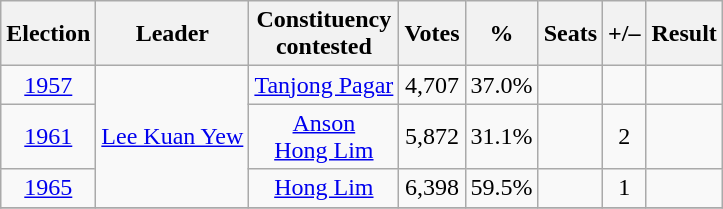<table class=wikitable style="text-align: center;">
<tr>
<th>Election</th>
<th>Leader</th>
<th>Constituency<br>contested</th>
<th>Votes</th>
<th>%</th>
<th>Seats</th>
<th>+/–</th>
<th>Result</th>
</tr>
<tr>
<td><a href='#'>1957</a></td>
<td rowspan=3><a href='#'>Lee Kuan Yew</a></td>
<td><a href='#'>Tanjong Pagar</a></td>
<td>4,707</td>
<td>37.0%</td>
<td></td>
<td></td>
<td></td>
</tr>
<tr>
<td><a href='#'>1961</a></td>
<td><a href='#'>Anson</a><br><a href='#'>Hong Lim</a></td>
<td>5,872</td>
<td>31.1%</td>
<td></td>
<td> 2</td>
<td></td>
</tr>
<tr>
<td><a href='#'>1965</a></td>
<td><a href='#'>Hong Lim</a></td>
<td>6,398</td>
<td>59.5%</td>
<td></td>
<td> 1</td>
<td></td>
</tr>
<tr>
</tr>
</table>
